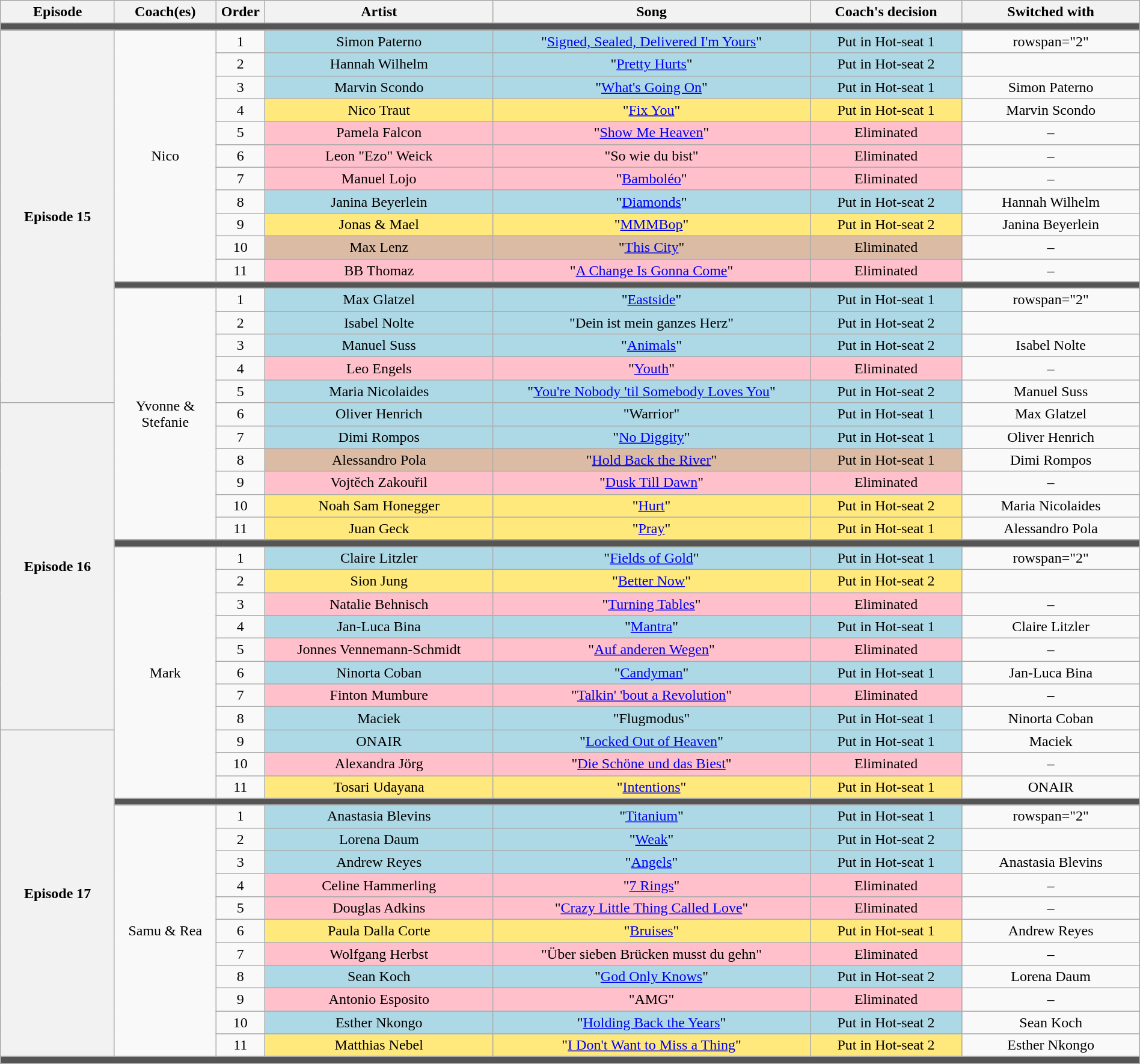<table class="wikitable plainrowheaders" style="text-align: center; width:100%;">
<tr>
<th scope="col" style="width:09%;">Episode</th>
<th style="width:08%;">Coach(es)</th>
<th style="width:03%;">Order</th>
<th style="width:18%;">Artist</th>
<th style="width:25%;">Song</th>
<th style="width:12%;">Coach's decision</th>
<th style="width:14%;">Switched with</th>
</tr>
<tr>
<td colspan="7" style="background:#555;"></td>
</tr>
<tr>
<th rowspan="17">Episode 15<br><small></small></th>
<td rowspan="11">Nico</td>
<td>1</td>
<td style="background:lightblue;">Simon Paterno</td>
<td style="background:lightblue;">"<a href='#'>Signed, Sealed, Delivered I'm Yours</a>"</td>
<td style="background:lightblue;">Put in Hot-seat 1</td>
<td>rowspan="2" </td>
</tr>
<tr>
<td>2</td>
<td style="background:lightblue;">Hannah Wilhelm</td>
<td style="background:lightblue;">"<a href='#'>Pretty Hurts</a>"</td>
<td style="background:lightblue;">Put in Hot-seat 2</td>
</tr>
<tr>
<td>3</td>
<td style="background:lightblue;">Marvin Scondo</td>
<td style="background:lightblue;">"<a href='#'>What's Going On</a>"</td>
<td style="background:lightblue;">Put in Hot-seat 1</td>
<td>Simon Paterno</td>
</tr>
<tr>
<td>4</td>
<td style="background:#FFE87C;">Nico Traut</td>
<td style="background:#FFE87C;">"<a href='#'>Fix You</a>"</td>
<td style="background:#FFE87C;">Put in Hot-seat 1</td>
<td>Marvin Scondo</td>
</tr>
<tr>
<td>5</td>
<td style="background:pink;">Pamela Falcon</td>
<td style="background:pink;">"<a href='#'>Show Me Heaven</a>"</td>
<td style="background:pink;">Eliminated</td>
<td>–</td>
</tr>
<tr>
<td>6</td>
<td style="background:pink;">Leon "Ezo" Weick</td>
<td style="background:pink;">"So wie du bist"</td>
<td style="background:pink;">Eliminated</td>
<td>–</td>
</tr>
<tr>
<td>7</td>
<td style="background:pink;">Manuel Lojo</td>
<td style="background:pink;">"<a href='#'>Bamboléo</a>"</td>
<td style="background:pink;">Eliminated</td>
<td>–</td>
</tr>
<tr>
<td>8</td>
<td style="background:lightblue;">Janina Beyerlein</td>
<td style="background:lightblue;">"<a href='#'>Diamonds</a>"</td>
<td style="background:lightblue;">Put in Hot-seat 2</td>
<td>Hannah Wilhelm</td>
</tr>
<tr>
<td>9</td>
<td style="background:#FFE87C;">Jonas & Mael</td>
<td style="background:#FFE87C;">"<a href='#'>MMMBop</a>"</td>
<td style="background:#FFE87C;">Put in Hot-seat 2</td>
<td>Janina Beyerlein</td>
</tr>
<tr>
<td>10</td>
<td style="background:#dbbba4;">Max Lenz</td>
<td style="background:#dbbba4;">"<a href='#'>This City</a>"</td>
<td style="background:#dbbba4;">Eliminated</td>
<td>–</td>
</tr>
<tr>
<td>11</td>
<td style="background:pink;">BB Thomaz</td>
<td style="background:pink;">"<a href='#'>A Change Is Gonna Come</a>"</td>
<td style="background:pink;">Eliminated</td>
<td>–</td>
</tr>
<tr>
<td colspan="6" style="background:#555;"></td>
</tr>
<tr>
<td rowspan="11">Yvonne & Stefanie</td>
<td>1</td>
<td style="background:lightblue;">Max Glatzel</td>
<td style="background:lightblue;">"<a href='#'>Eastside</a>"</td>
<td style="background:lightblue;">Put in Hot-seat 1</td>
<td>rowspan="2" </td>
</tr>
<tr>
<td>2</td>
<td style="background:lightblue;">Isabel Nolte</td>
<td style="background:lightblue;">"Dein ist mein ganzes Herz"</td>
<td style="background:lightblue;">Put in Hot-seat 2</td>
</tr>
<tr>
<td>3</td>
<td style="background:lightblue;">Manuel Suss</td>
<td style="background:lightblue;">"<a href='#'>Animals</a>"</td>
<td style="background:lightblue;">Put in Hot-seat 2</td>
<td>Isabel Nolte</td>
</tr>
<tr>
<td>4</td>
<td style="background:pink;">Leo Engels</td>
<td style="background:pink;">"<a href='#'>Youth</a>"</td>
<td style="background:pink;">Eliminated</td>
<td>–</td>
</tr>
<tr>
<td>5</td>
<td style="background:lightblue;">Maria Nicolaides</td>
<td style="background:lightblue;">"<a href='#'>You're Nobody 'til Somebody Loves You</a>"</td>
<td style="background:lightblue;">Put in Hot-seat 2</td>
<td>Manuel Suss</td>
</tr>
<tr>
<th rowspan="15">Episode 16<br><small></small></th>
<td>6</td>
<td style="background:lightblue;">Oliver Henrich</td>
<td style="background:lightblue;">"Warrior"</td>
<td style="background:lightblue;">Put in Hot-seat 1</td>
<td>Max Glatzel</td>
</tr>
<tr>
<td>7</td>
<td style="background:lightblue;">Dimi Rompos</td>
<td style="background:lightblue;">"<a href='#'>No Diggity</a>"</td>
<td style="background:lightblue;">Put in Hot-seat 1</td>
<td>Oliver Henrich</td>
</tr>
<tr>
<td>8</td>
<td style="background:#dbbba4;">Alessandro Pola</td>
<td style="background:#dbbba4;">"<a href='#'>Hold Back the River</a>"</td>
<td style="background:#dbbba4;">Put in Hot-seat 1</td>
<td>Dimi Rompos</td>
</tr>
<tr>
<td>9</td>
<td style="background:pink;">Vojtĕch Zakouřil</td>
<td style="background:pink;">"<a href='#'>Dusk Till Dawn</a>"</td>
<td style="background:pink;">Eliminated</td>
<td>–</td>
</tr>
<tr>
<td>10</td>
<td style="background:#FFE87C;">Noah Sam Honegger</td>
<td style="background:#FFE87C;">"<a href='#'>Hurt</a>"</td>
<td style="background:#FFE87C;">Put in Hot-seat 2</td>
<td>Maria Nicolaides</td>
</tr>
<tr>
<td>11</td>
<td style="background:#FFE87C;">Juan Geck</td>
<td style="background:#FFE87C;">"<a href='#'>Pray</a>"</td>
<td style="background:#FFE87C;">Put in Hot-seat 1</td>
<td>Alessandro Pola</td>
</tr>
<tr>
<td colspan="6" style="background:#555;"></td>
</tr>
<tr>
<td rowspan="11">Mark</td>
<td>1</td>
<td style="background:lightblue;">Claire Litzler</td>
<td style="background:lightblue;">"<a href='#'>Fields of Gold</a>"</td>
<td style="background:lightblue;">Put in Hot-seat 1</td>
<td>rowspan="2" </td>
</tr>
<tr>
<td>2</td>
<td style="background:#FFE87C;">Sion Jung</td>
<td style="background:#FFE87C;">"<a href='#'>Better Now</a>"</td>
<td style="background:#FFE87C;">Put in Hot-seat 2</td>
</tr>
<tr>
<td>3</td>
<td style="background:pink;">Natalie Behnisch</td>
<td style="background:pink;">"<a href='#'>Turning Tables</a>"</td>
<td style="background:pink;">Eliminated</td>
<td>–</td>
</tr>
<tr>
<td>4</td>
<td style="background:lightblue;">Jan-Luca Bina</td>
<td style="background:lightblue;">"<a href='#'>Mantra</a>"</td>
<td style="background:lightblue;">Put in Hot-seat 1</td>
<td>Claire Litzler</td>
</tr>
<tr>
<td>5</td>
<td style="background:pink;">Jonnes Vennemann-Schmidt</td>
<td style="background:pink;">"<a href='#'>Auf anderen Wegen</a>"</td>
<td style="background:pink;">Eliminated</td>
<td>–</td>
</tr>
<tr>
<td>6</td>
<td style="background:lightblue;">Ninorta Coban</td>
<td style="background:lightblue;">"<a href='#'>Candyman</a>"</td>
<td style="background:lightblue;">Put in Hot-seat 1</td>
<td>Jan-Luca Bina</td>
</tr>
<tr>
<td>7</td>
<td style="background:pink;">Finton Mumbure</td>
<td style="background:pink;">"<a href='#'>Talkin' 'bout a Revolution</a>"</td>
<td style="background:pink;">Eliminated</td>
<td>–</td>
</tr>
<tr>
<td>8</td>
<td style="background:lightblue;">Maciek</td>
<td style="background:lightblue;">"Flugmodus"</td>
<td style="background:lightblue;">Put in Hot-seat 1</td>
<td>Ninorta Coban</td>
</tr>
<tr>
<th rowspan="15">Episode 17<br><small></small></th>
<td>9</td>
<td style="background:lightblue;">ONAIR</td>
<td style="background:lightblue;">"<a href='#'>Locked Out of Heaven</a>"</td>
<td style="background:lightblue;">Put in Hot-seat 1</td>
<td>Maciek</td>
</tr>
<tr>
<td>10</td>
<td style="background:pink;">Alexandra Jörg</td>
<td style="background:pink;">"<a href='#'>Die Schöne und das Biest</a>"</td>
<td style="background:pink;">Eliminated</td>
<td>–</td>
</tr>
<tr>
<td>11</td>
<td style="background:#FFE87C;">Tosari Udayana</td>
<td style="background:#FFE87C;">"<a href='#'>Intentions</a>"</td>
<td style="background:#FFE87C;">Put in Hot-seat 1</td>
<td>ONAIR</td>
</tr>
<tr>
<td colspan="6" style="background:#555;"></td>
</tr>
<tr>
<td rowspan="11">Samu & Rea</td>
<td>1</td>
<td style="background:lightblue;">Anastasia Blevins</td>
<td style="background:lightblue;">"<a href='#'>Titanium</a>"</td>
<td style="background:lightblue;">Put in Hot-seat 1</td>
<td>rowspan="2" </td>
</tr>
<tr>
<td>2</td>
<td style="background:lightblue;">Lorena Daum</td>
<td style="background:lightblue;">"<a href='#'>Weak</a>"</td>
<td style="background:lightblue;">Put in Hot-seat 2</td>
</tr>
<tr>
<td>3</td>
<td style="background:lightblue;">Andrew Reyes</td>
<td style="background:lightblue;">"<a href='#'>Angels</a>"</td>
<td style="background:lightblue;">Put in Hot-seat 1</td>
<td>Anastasia Blevins</td>
</tr>
<tr>
<td>4</td>
<td style="background:pink;">Celine Hammerling</td>
<td style="background:pink;">"<a href='#'>7 Rings</a>"</td>
<td style="background:pink;">Eliminated</td>
<td>–</td>
</tr>
<tr>
<td>5</td>
<td style="background:pink;">Douglas Adkins</td>
<td style="background:pink;">"<a href='#'>Crazy Little Thing Called Love</a>"</td>
<td style="background:pink;">Eliminated</td>
<td>–</td>
</tr>
<tr>
<td>6</td>
<td style="background:#FFE87C;">Paula Dalla Corte</td>
<td style="background:#FFE87C;">"<a href='#'>Bruises</a>"</td>
<td style="background:#FFE87C;">Put in Hot-seat 1</td>
<td>Andrew Reyes</td>
</tr>
<tr>
<td>7</td>
<td style="background:pink;">Wolfgang Herbst</td>
<td style="background:pink;">"Über sieben Brücken musst du gehn"</td>
<td style="background:pink;">Eliminated</td>
<td>–</td>
</tr>
<tr>
<td>8</td>
<td style="background:lightblue;">Sean Koch</td>
<td style="background:lightblue;">"<a href='#'>God Only Knows</a>"</td>
<td style="background:lightblue;">Put in Hot-seat 2</td>
<td>Lorena Daum</td>
</tr>
<tr>
<td>9</td>
<td style="background:pink;">Antonio Esposito</td>
<td style="background:pink;">"AMG"</td>
<td style="background:pink;">Eliminated</td>
<td>–</td>
</tr>
<tr>
<td>10</td>
<td style="background:lightblue;">Esther Nkongo</td>
<td style="background:lightblue;">"<a href='#'>Holding Back the Years</a>"</td>
<td style="background:lightblue;">Put in Hot-seat 2</td>
<td>Sean Koch</td>
</tr>
<tr>
<td>11</td>
<td style="background:#FFE87C;">Matthias Nebel</td>
<td style="background:#FFE87C;">"<a href='#'>I Don't Want to Miss a Thing</a>"</td>
<td style="background:#FFE87C;">Put in Hot-seat 2</td>
<td>Esther Nkongo</td>
</tr>
<tr>
<td colspan="7" style="background:#555;"></td>
</tr>
<tr>
</tr>
</table>
